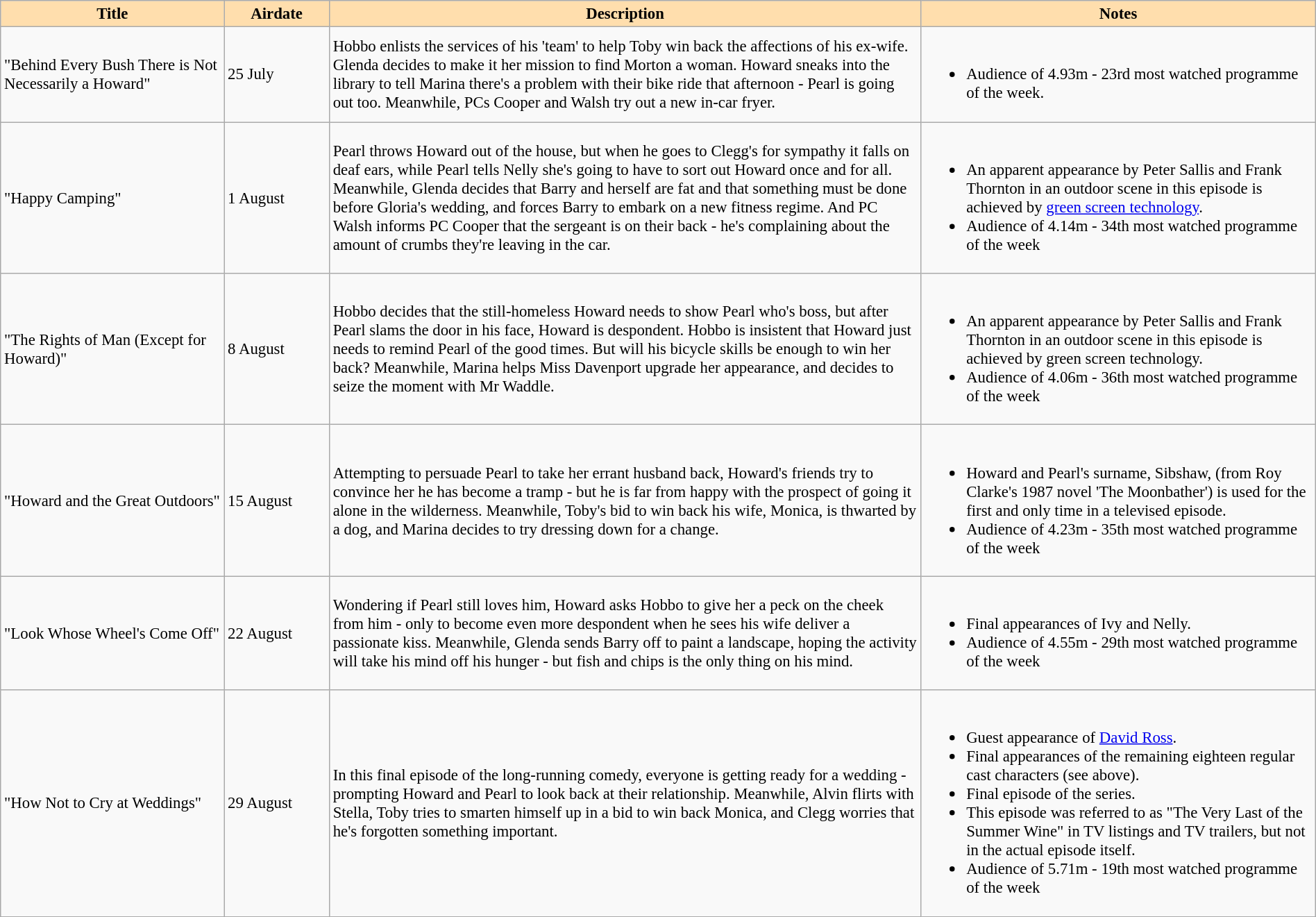<table class="wikitable"  style="width:100%; font-size:95%;">
<tr>
<th style="background:#ffdead; width:17%;">Title</th>
<th style="background:#ffdead; width:8%;">Airdate</th>
<th style="background:#ffdead; width:45%;">Description</th>
<th style="background:#ffdead; width:45%;">Notes</th>
</tr>
<tr>
<td>"Behind Every Bush There is Not Necessarily a Howard"</td>
<td>25 July</td>
<td>Hobbo enlists the services of his 'team' to help Toby win back the affections of his ex-wife. Glenda decides to make it her mission to find Morton a woman. Howard sneaks into the library to tell Marina there's a problem with their bike ride that afternoon - Pearl is going out too. Meanwhile, PCs Cooper and Walsh try out a new in-car fryer.</td>
<td><br><ul><li>Audience of 4.93m - 23rd most watched programme of the week.</li></ul></td>
</tr>
<tr>
<td>"Happy Camping"</td>
<td>1 August</td>
<td>Pearl throws Howard out of the house, but when he goes to Clegg's for sympathy it falls on deaf ears, while Pearl tells Nelly she's going to have to sort out Howard once and for all. Meanwhile, Glenda decides that Barry and herself are fat and that something must be done before Gloria's wedding, and forces Barry to embark on a new fitness regime. And PC Walsh informs PC Cooper that the sergeant is on their back - he's complaining about the amount of crumbs they're leaving in the car.</td>
<td><br><ul><li>An apparent appearance by Peter Sallis and Frank Thornton in an outdoor scene in this episode is achieved by <a href='#'>green screen technology</a>.</li><li>Audience of 4.14m - 34th most watched programme of the week</li></ul></td>
</tr>
<tr>
<td>"The Rights of Man (Except for Howard)"</td>
<td>8 August</td>
<td>Hobbo decides that the still-homeless Howard needs to show Pearl who's boss, but after Pearl slams the door in his face, Howard is despondent. Hobbo is insistent that Howard just needs to remind Pearl of the good times. But will his bicycle skills be enough to win her back? Meanwhile, Marina helps Miss Davenport upgrade her appearance, and decides to seize the moment with Mr Waddle.</td>
<td><br><ul><li>An apparent appearance by Peter Sallis and Frank Thornton in an outdoor scene in this episode is achieved by green screen technology.</li><li>Audience of 4.06m - 36th most watched programme of the week</li></ul></td>
</tr>
<tr>
<td>"Howard and the Great Outdoors"</td>
<td>15 August</td>
<td>Attempting to persuade Pearl to take her errant husband back, Howard's friends try to convince her he has become a tramp - but he is far from happy with the prospect of going it alone in the wilderness. Meanwhile, Toby's bid to win back his wife, Monica, is thwarted by a dog, and Marina decides to try dressing down for a change.</td>
<td><br><ul><li>Howard and Pearl's surname, Sibshaw, (from Roy Clarke's 1987 novel 'The Moonbather') is used for the first and only time in a televised episode.</li><li>Audience of 4.23m - 35th most watched programme of the week</li></ul></td>
</tr>
<tr>
<td>"Look Whose Wheel's Come Off"</td>
<td>22 August</td>
<td>Wondering if Pearl still loves him, Howard asks Hobbo to give her a peck on the cheek from him - only to become even more despondent when he sees his wife deliver a passionate kiss. Meanwhile, Glenda sends Barry off to paint a landscape, hoping the activity will take his mind off his hunger - but fish and chips is the only thing on his mind.</td>
<td><br><ul><li>Final appearances of Ivy and Nelly.</li><li>Audience of 4.55m - 29th most watched programme of the week</li></ul></td>
</tr>
<tr>
<td>"How Not to Cry at Weddings"</td>
<td>29 August</td>
<td>In this final episode of the long-running comedy, everyone is getting ready for a wedding - prompting Howard and Pearl to look back at their relationship. Meanwhile, Alvin flirts with Stella, Toby tries to smarten himself up in a bid to win back Monica, and Clegg worries that he's forgotten something important.</td>
<td><br><ul><li>Guest appearance of <a href='#'>David Ross</a>.</li><li>Final appearances of the remaining eighteen regular cast characters (see above).</li><li>Final episode of the series.</li><li>This episode was referred to as "The Very Last of the Summer Wine" in TV listings and TV trailers, but not in the actual episode itself.</li><li>Audience of 5.71m - 19th most watched programme of the week</li></ul></td>
</tr>
</table>
